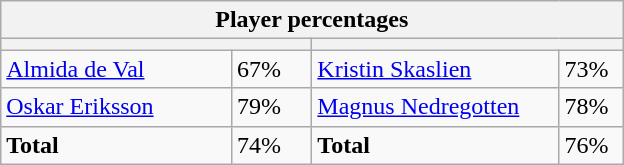<table class="wikitable">
<tr>
<th colspan=4 width=400>Player percentages</th>
</tr>
<tr>
<th colspan=2 width=200 style="white-space:nowrap;"></th>
<th colspan=2 width=200 style="white-space:nowrap;"></th>
</tr>
<tr>
<td><a href='#'>Almida de Val</a></td>
<td>67%</td>
<td><a href='#'>Kristin Skaslien</a></td>
<td>73%</td>
</tr>
<tr>
<td><a href='#'>Oskar Eriksson</a></td>
<td>79%</td>
<td><a href='#'>Magnus Nedregotten</a></td>
<td>78%</td>
</tr>
<tr>
<td><strong>Total</strong></td>
<td>74%</td>
<td><strong>Total</strong></td>
<td>76%</td>
</tr>
</table>
